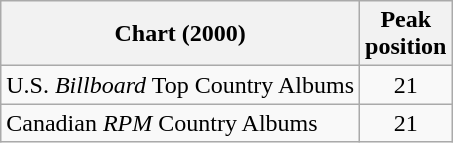<table class="wikitable">
<tr>
<th>Chart (2000)</th>
<th>Peak<br>position</th>
</tr>
<tr>
<td>U.S. <em>Billboard</em> Top Country Albums</td>
<td align="center">21</td>
</tr>
<tr>
<td>Canadian <em>RPM</em> Country Albums</td>
<td align="center">21</td>
</tr>
</table>
